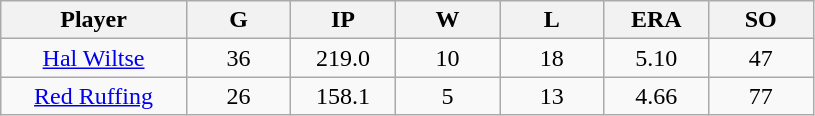<table class="wikitable sortable">
<tr>
<th bgcolor="#DDDDFF" width="16%">Player</th>
<th bgcolor="#DDDDFF" width="9%">G</th>
<th bgcolor="#DDDDFF" width="9%">IP</th>
<th bgcolor="#DDDDFF" width="9%">W</th>
<th bgcolor="#DDDDFF" width="9%">L</th>
<th bgcolor="#DDDDFF" width="9%">ERA</th>
<th bgcolor="#DDDDFF" width="9%">SO</th>
</tr>
<tr align="center">
<td><a href='#'>Hal Wiltse</a></td>
<td>36</td>
<td>219.0</td>
<td>10</td>
<td>18</td>
<td>5.10</td>
<td>47</td>
</tr>
<tr align="center">
<td><a href='#'>Red Ruffing</a></td>
<td>26</td>
<td>158.1</td>
<td>5</td>
<td>13</td>
<td>4.66</td>
<td>77</td>
</tr>
</table>
